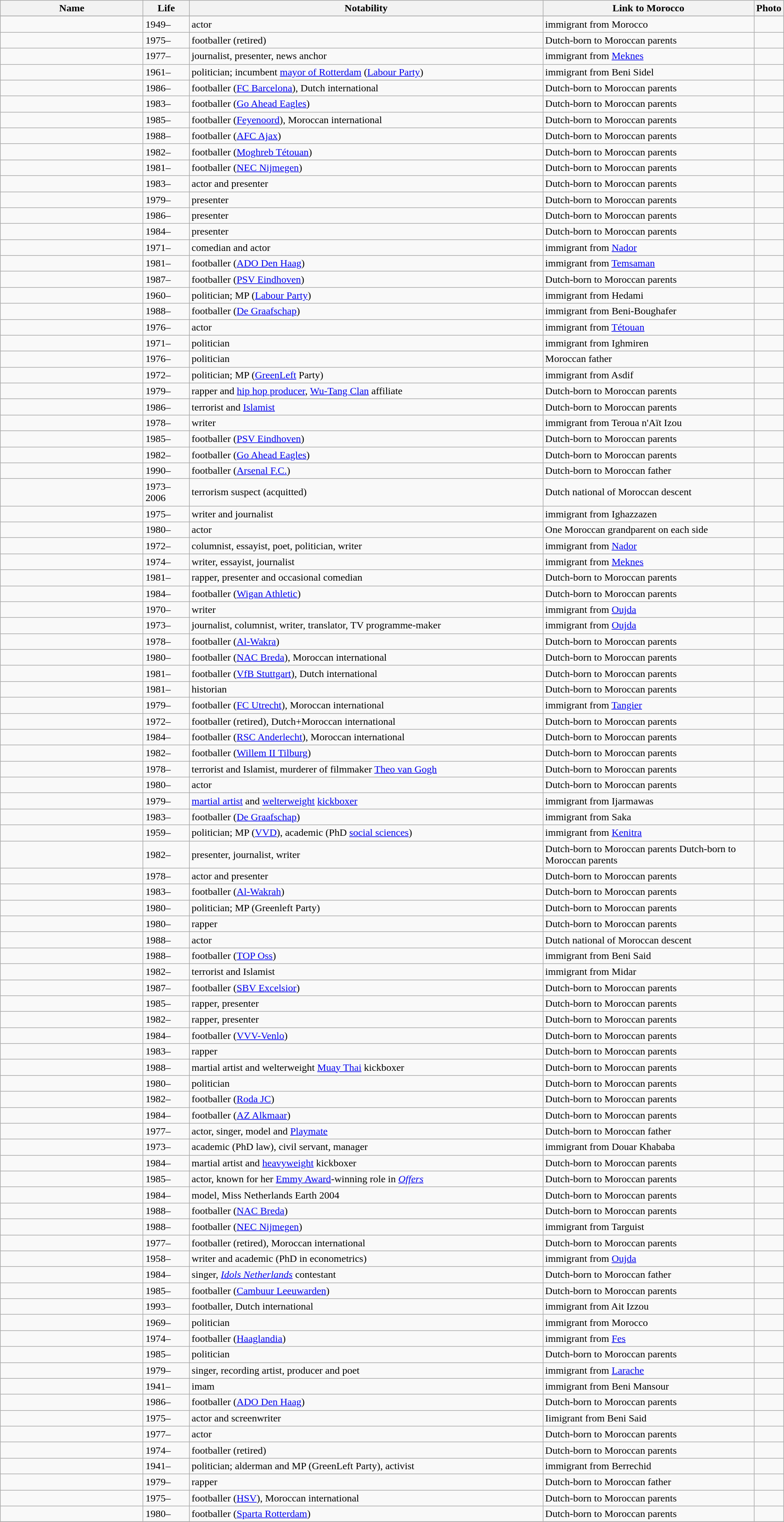<table class="wikitable sortable">
<tr>
<th width="19%">Name</th>
<th width="6%">Life</th>
<th width="47%">Notability</th>
<th width="28%">Link to Morocco</th>
<th>Photo</th>
</tr>
<tr valign="top">
</tr>
<tr>
<td></td>
<td>1949–</td>
<td>actor</td>
<td>immigrant from Morocco</td>
<td></td>
</tr>
<tr>
<td></td>
<td>1975–</td>
<td>footballer (retired)</td>
<td>Dutch-born to Moroccan parents</td>
<td></td>
</tr>
<tr>
<td></td>
<td>1977–</td>
<td>journalist, presenter, news anchor</td>
<td>immigrant from <a href='#'>Meknes</a></td>
<td></td>
</tr>
<tr>
<td></td>
<td>1961–</td>
<td>politician; incumbent <a href='#'>mayor of Rotterdam</a> (<a href='#'>Labour Party</a>)</td>
<td>immigrant from Beni Sidel</td>
<td></td>
</tr>
<tr>
<td></td>
<td>1986–</td>
<td>footballer (<a href='#'>FC Barcelona</a>), Dutch international</td>
<td>Dutch-born to Moroccan parents</td>
<td></td>
</tr>
<tr>
<td></td>
<td>1983–</td>
<td>footballer (<a href='#'>Go Ahead Eagles</a>)</td>
<td>Dutch-born to Moroccan parents</td>
<td></td>
</tr>
<tr>
<td></td>
<td>1985–</td>
<td>footballer (<a href='#'>Feyenoord</a>), Moroccan international</td>
<td>Dutch-born to Moroccan parents</td>
<td></td>
</tr>
<tr>
<td></td>
<td>1988–</td>
<td>footballer (<a href='#'>AFC Ajax</a>)</td>
<td>Dutch-born to Moroccan parents</td>
<td></td>
</tr>
<tr>
<td></td>
<td>1982–</td>
<td>footballer (<a href='#'>Moghreb Tétouan</a>)</td>
<td>Dutch-born to Moroccan parents</td>
<td></td>
</tr>
<tr>
<td></td>
<td>1981–</td>
<td>footballer (<a href='#'>NEC Nijmegen</a>)</td>
<td>Dutch-born to Moroccan parents</td>
<td></td>
</tr>
<tr>
<td></td>
<td>1983–</td>
<td>actor and presenter</td>
<td>Dutch-born to Moroccan parents</td>
<td></td>
</tr>
<tr>
<td></td>
<td>1979–</td>
<td>presenter</td>
<td>Dutch-born to Moroccan parents</td>
<td></td>
</tr>
<tr>
<td></td>
<td>1986–</td>
<td>presenter</td>
<td>Dutch-born to Moroccan parents</td>
<td></td>
</tr>
<tr>
<td></td>
<td>1984–</td>
<td>presenter</td>
<td>Dutch-born to Moroccan parents</td>
<td></td>
</tr>
<tr>
<td></td>
<td>1971–</td>
<td>comedian and actor</td>
<td>immigrant from <a href='#'>Nador</a></td>
<td></td>
</tr>
<tr>
<td></td>
<td>1981–</td>
<td>footballer (<a href='#'>ADO Den Haag</a>)</td>
<td>immigrant from <a href='#'>Temsaman</a></td>
<td></td>
</tr>
<tr>
<td></td>
<td>1987–</td>
<td>footballer (<a href='#'>PSV Eindhoven</a>)</td>
<td>Dutch-born to Moroccan parents</td>
<td></td>
</tr>
<tr>
<td></td>
<td>1960–</td>
<td>politician; MP (<a href='#'>Labour Party</a>)</td>
<td>immigrant from Hedami</td>
<td></td>
</tr>
<tr>
<td></td>
<td>1988–</td>
<td>footballer (<a href='#'>De Graafschap</a>)</td>
<td>immigrant from Beni-Boughafer</td>
<td></td>
</tr>
<tr>
<td></td>
<td>1976–</td>
<td>actor</td>
<td>immigrant from <a href='#'>Tétouan</a></td>
<td></td>
</tr>
<tr>
<td></td>
<td>1971–</td>
<td>politician</td>
<td>immigrant from Ighmiren</td>
<td></td>
</tr>
<tr>
<td></td>
<td>1976–</td>
<td>politician</td>
<td>Moroccan father</td>
<td></td>
</tr>
<tr>
<td></td>
<td>1972–</td>
<td>politician; MP (<a href='#'>GreenLeft</a> Party)</td>
<td>immigrant from Asdif</td>
<td></td>
</tr>
<tr>
<td></td>
<td>1979–</td>
<td>rapper and <a href='#'>hip hop producer</a>, <a href='#'>Wu-Tang Clan</a> affiliate</td>
<td>Dutch-born to Moroccan parents</td>
<td></td>
</tr>
<tr>
<td></td>
<td>1986–</td>
<td>terrorist and <a href='#'>Islamist</a></td>
<td>Dutch-born to Moroccan parents</td>
<td></td>
</tr>
<tr>
<td></td>
<td>1978–</td>
<td>writer</td>
<td>immigrant from Teroua n'Aït Izou</td>
<td></td>
</tr>
<tr>
<td></td>
<td>1985–</td>
<td>footballer (<a href='#'>PSV Eindhoven</a>)</td>
<td>Dutch-born to Moroccan parents</td>
<td></td>
</tr>
<tr>
<td></td>
<td>1982–</td>
<td>footballer (<a href='#'>Go Ahead Eagles</a>)</td>
<td>Dutch-born to Moroccan parents</td>
<td></td>
</tr>
<tr>
<td></td>
<td>1990–</td>
<td>footballer (<a href='#'>Arsenal F.C.</a>)</td>
<td>Dutch-born to Moroccan father</td>
<td></td>
</tr>
<tr>
<td></td>
<td>1973–2006</td>
<td>terrorism suspect (acquitted)</td>
<td>Dutch national of Moroccan descent</td>
<td></td>
</tr>
<tr>
<td></td>
<td>1975–</td>
<td>writer and journalist</td>
<td>immigrant from Ighazzazen</td>
<td></td>
</tr>
<tr>
<td></td>
<td>1980–</td>
<td>actor</td>
<td>One Moroccan grandparent on each side</td>
<td></td>
</tr>
<tr>
<td></td>
<td>1972–</td>
<td>columnist, essayist, poet, politician, writer</td>
<td>immigrant from <a href='#'>Nador</a></td>
<td></td>
</tr>
<tr>
<td></td>
<td>1974–</td>
<td>writer, essayist, journalist</td>
<td>immigrant from <a href='#'>Meknes</a></td>
<td></td>
</tr>
<tr>
<td></td>
<td>1981–</td>
<td>rapper, presenter and occasional comedian</td>
<td>Dutch-born to Moroccan parents</td>
<td></td>
</tr>
<tr>
<td></td>
<td>1984–</td>
<td>footballer (<a href='#'>Wigan Athletic</a>)</td>
<td>Dutch-born to Moroccan parents</td>
<td></td>
</tr>
<tr>
<td></td>
<td>1970–</td>
<td>writer</td>
<td>immigrant from <a href='#'>Oujda</a></td>
<td></td>
</tr>
<tr>
<td></td>
<td>1973–</td>
<td>journalist, columnist, writer, translator, TV programme-maker</td>
<td>immigrant from <a href='#'>Oujda</a></td>
<td></td>
</tr>
<tr>
<td></td>
<td>1978–</td>
<td>footballer (<a href='#'>Al-Wakra</a>)</td>
<td>Dutch-born to Moroccan parents</td>
<td></td>
</tr>
<tr>
<td></td>
<td>1980–</td>
<td>footballer (<a href='#'>NAC Breda</a>), Moroccan international</td>
<td>Dutch-born to Moroccan parents</td>
<td></td>
</tr>
<tr>
<td></td>
<td>1981–</td>
<td>footballer (<a href='#'>VfB Stuttgart</a>), Dutch international</td>
<td>Dutch-born to Moroccan parents</td>
<td></td>
</tr>
<tr>
<td></td>
<td>1981–</td>
<td>historian</td>
<td>Dutch-born to Moroccan parents</td>
<td></td>
</tr>
<tr>
<td></td>
<td>1979–</td>
<td>footballer (<a href='#'>FC Utrecht</a>), Moroccan international</td>
<td>immigrant from <a href='#'>Tangier</a></td>
<td></td>
</tr>
<tr>
<td></td>
<td>1972–</td>
<td>footballer (retired), Dutch+Moroccan international</td>
<td>Dutch-born to Moroccan parents</td>
<td></td>
</tr>
<tr>
<td></td>
<td>1984–</td>
<td>footballer (<a href='#'>RSC Anderlecht</a>), Moroccan international</td>
<td>Dutch-born to Moroccan parents</td>
<td></td>
</tr>
<tr>
<td></td>
<td>1982–</td>
<td>footballer (<a href='#'>Willem II Tilburg</a>)</td>
<td>Dutch-born to Moroccan parents</td>
<td></td>
</tr>
<tr>
<td></td>
<td>1978–</td>
<td>terrorist and Islamist, murderer of filmmaker <a href='#'>Theo van Gogh</a></td>
<td>Dutch-born to Moroccan parents</td>
<td></td>
</tr>
<tr>
<td></td>
<td>1980–</td>
<td>actor</td>
<td>Dutch-born to Moroccan parents</td>
<td></td>
</tr>
<tr>
<td></td>
<td>1979–</td>
<td><a href='#'>martial artist</a> and <a href='#'>welterweight</a> <a href='#'>kickboxer</a></td>
<td>immigrant from Ijarmawas</td>
<td></td>
</tr>
<tr>
<td></td>
<td>1983–</td>
<td>footballer (<a href='#'>De Graafschap</a>)</td>
<td>immigrant from Saka</td>
<td></td>
</tr>
<tr>
<td></td>
<td>1959–</td>
<td>politician; MP (<a href='#'>VVD</a>), academic (PhD <a href='#'>social sciences</a>)</td>
<td>immigrant from <a href='#'>Kenitra</a></td>
<td></td>
</tr>
<tr>
<td></td>
<td>1982–</td>
<td>presenter, journalist, writer</td>
<td>Dutch-born to Moroccan parents Dutch-born to Moroccan parents</td>
<td></td>
</tr>
<tr>
<td></td>
<td>1978–</td>
<td>actor and presenter</td>
<td>Dutch-born to Moroccan parents</td>
<td></td>
</tr>
<tr>
<td></td>
<td>1983–</td>
<td>footballer (<a href='#'>Al-Wakrah</a>)</td>
<td>Dutch-born to Moroccan parents</td>
<td></td>
</tr>
<tr>
<td></td>
<td>1980–</td>
<td>politician; MP (Greenleft Party)</td>
<td>Dutch-born to Moroccan parents</td>
<td></td>
</tr>
<tr>
<td></td>
<td>1980–</td>
<td>rapper</td>
<td>Dutch-born to Moroccan parents</td>
<td></td>
</tr>
<tr>
<td></td>
<td>1988–</td>
<td>actor</td>
<td>Dutch national of Moroccan descent</td>
<td></td>
</tr>
<tr>
<td></td>
<td>1988–</td>
<td>footballer (<a href='#'>TOP Oss</a>)</td>
<td>immigrant from Beni Said</td>
<td></td>
</tr>
<tr>
<td></td>
<td>1982–</td>
<td>terrorist and Islamist</td>
<td>immigrant from Midar</td>
<td></td>
</tr>
<tr>
<td></td>
<td>1987–</td>
<td>footballer (<a href='#'>SBV Excelsior</a>)</td>
<td>Dutch-born to Moroccan parents</td>
<td></td>
</tr>
<tr>
<td></td>
<td>1985–</td>
<td>rapper, presenter</td>
<td>Dutch-born to Moroccan parents</td>
<td></td>
</tr>
<tr>
<td></td>
<td>1982–</td>
<td>rapper, presenter</td>
<td>Dutch-born to Moroccan parents</td>
<td></td>
</tr>
<tr>
<td></td>
<td>1984–</td>
<td>footballer (<a href='#'>VVV-Venlo</a>)</td>
<td>Dutch-born to Moroccan parents</td>
<td></td>
</tr>
<tr>
<td></td>
<td>1983–</td>
<td>rapper</td>
<td>Dutch-born to Moroccan parents</td>
<td></td>
</tr>
<tr>
<td></td>
<td>1988–</td>
<td>martial artist and welterweight <a href='#'>Muay Thai</a> kickboxer</td>
<td>Dutch-born to Moroccan parents</td>
<td></td>
</tr>
<tr>
<td></td>
<td>1980–</td>
<td>politician</td>
<td>Dutch-born to Moroccan parents</td>
<td></td>
</tr>
<tr>
<td></td>
<td>1982–</td>
<td>footballer (<a href='#'>Roda JC</a>)</td>
<td>Dutch-born to Moroccan parents</td>
<td></td>
</tr>
<tr>
<td></td>
<td>1984–</td>
<td>footballer (<a href='#'>AZ Alkmaar</a>)</td>
<td>Dutch-born to Moroccan parents</td>
<td></td>
</tr>
<tr>
<td></td>
<td>1977–</td>
<td>actor, singer, model and <a href='#'>Playmate</a></td>
<td>Dutch-born to Moroccan father</td>
<td></td>
</tr>
<tr>
<td></td>
<td>1973–</td>
<td>academic (PhD law), civil servant, manager</td>
<td>immigrant from Douar Khababa</td>
<td></td>
</tr>
<tr>
<td></td>
<td>1984–</td>
<td>martial artist and <a href='#'>heavyweight</a> kickboxer</td>
<td>Dutch-born to Moroccan parents</td>
<td></td>
</tr>
<tr>
<td></td>
<td>1985–</td>
<td>actor, known for her <a href='#'>Emmy Award</a>-winning role in <em><a href='#'>Offers</a></em></td>
<td>Dutch-born to Moroccan parents</td>
<td></td>
</tr>
<tr>
<td></td>
<td>1984–</td>
<td>model, Miss Netherlands Earth 2004</td>
<td>Dutch-born to Moroccan parents</td>
<td></td>
</tr>
<tr>
<td></td>
<td>1988–</td>
<td>footballer (<a href='#'>NAC Breda</a>)</td>
<td>Dutch-born to Moroccan parents</td>
<td></td>
</tr>
<tr>
<td></td>
<td>1988–</td>
<td>footballer (<a href='#'>NEC Nijmegen</a>)</td>
<td>immigrant from Targuist</td>
<td></td>
</tr>
<tr>
<td></td>
<td>1977–</td>
<td>footballer (retired), Moroccan international</td>
<td>Dutch-born to Moroccan parents</td>
<td></td>
</tr>
<tr>
<td></td>
<td>1958–</td>
<td>writer and academic (PhD in econometrics)</td>
<td>immigrant from <a href='#'>Oujda</a></td>
<td></td>
</tr>
<tr>
<td></td>
<td>1984–</td>
<td>singer, <em><a href='#'>Idols Netherlands</a></em> contestant</td>
<td>Dutch-born to Moroccan father</td>
<td></td>
</tr>
<tr>
<td></td>
<td>1985–</td>
<td>footballer (<a href='#'>Cambuur Leeuwarden</a>)</td>
<td>Dutch-born to Moroccan parents</td>
<td></td>
</tr>
<tr>
<td></td>
<td>1993–</td>
<td>footballer, Dutch international</td>
<td>immigrant from Ait Izzou</td>
<td></td>
</tr>
<tr>
<td></td>
<td>1969–</td>
<td>politician</td>
<td>immigrant from Morocco</td>
<td></td>
</tr>
<tr>
<td></td>
<td>1974–</td>
<td>footballer (<a href='#'>Haaglandia</a>)</td>
<td>immigrant from <a href='#'>Fes</a></td>
<td></td>
</tr>
<tr>
<td></td>
<td>1985–</td>
<td>politician</td>
<td>Dutch-born to Moroccan parents</td>
<td></td>
</tr>
<tr>
<td></td>
<td>1979–</td>
<td>singer, recording artist, producer and poet</td>
<td>immigrant from <a href='#'>Larache</a></td>
<td></td>
</tr>
<tr>
<td></td>
<td>1941–</td>
<td>imam</td>
<td>immigrant from Beni Mansour</td>
<td></td>
</tr>
<tr>
<td></td>
<td>1986–</td>
<td>footballer (<a href='#'>ADO Den Haag</a>)</td>
<td>Dutch-born to Moroccan parents</td>
<td></td>
</tr>
<tr>
<td></td>
<td>1975–</td>
<td>actor and screenwriter</td>
<td>Iimigrant from Beni Said</td>
<td></td>
</tr>
<tr>
<td></td>
<td>1977–</td>
<td>actor</td>
<td>Dutch-born to Moroccan parents</td>
<td></td>
</tr>
<tr>
<td></td>
<td>1974–</td>
<td>footballer (retired)</td>
<td>Dutch-born to Moroccan parents</td>
<td></td>
</tr>
<tr>
<td></td>
<td>1941–</td>
<td>politician; alderman and MP (GreenLeft Party), activist</td>
<td>immigrant from Berrechid</td>
<td></td>
</tr>
<tr>
<td></td>
<td>1979–</td>
<td>rapper</td>
<td>Dutch-born to Moroccan father</td>
<td></td>
</tr>
<tr>
<td></td>
<td>1975–</td>
<td>footballer (<a href='#'>HSV</a>), Moroccan international</td>
<td>Dutch-born to Moroccan parents</td>
<td></td>
</tr>
<tr>
<td></td>
<td>1980–</td>
<td>footballer (<a href='#'>Sparta Rotterdam</a>)</td>
<td>Dutch-born to Moroccan parents</td>
<td></td>
</tr>
<tr>
</tr>
</table>
